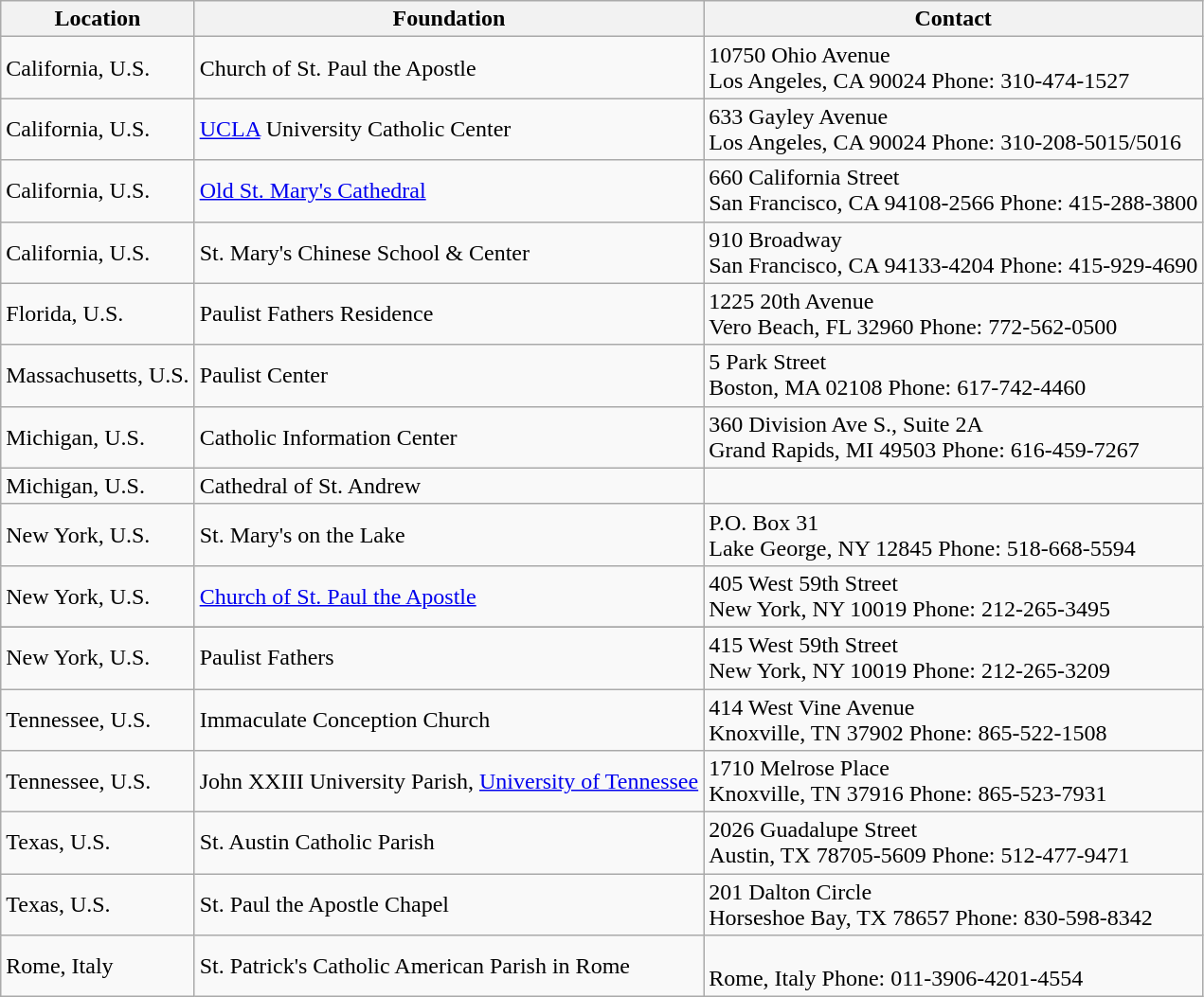<table class="wikitable">
<tr>
<th>Location</th>
<th>Foundation</th>
<th>Contact</th>
</tr>
<tr>
<td>California, U.S.</td>
<td>Church of St. Paul the Apostle</td>
<td>10750 Ohio Avenue<br>Los Angeles, CA 90024
Phone: 310-474-1527</td>
</tr>
<tr>
<td>California, U.S.</td>
<td><a href='#'>UCLA</a> University Catholic Center</td>
<td>633 Gayley Avenue<br>Los Angeles, CA 90024
Phone: 310-208-5015/5016</td>
</tr>
<tr>
<td>California, U.S.</td>
<td><a href='#'>Old St. Mary's Cathedral</a></td>
<td>660 California Street<br>San Francisco, CA 94108-2566
Phone: 415-288-3800</td>
</tr>
<tr>
<td>California, U.S.</td>
<td>St. Mary's Chinese School & Center</td>
<td>910 Broadway<br>San Francisco, CA 94133-4204
Phone: 415-929-4690</td>
</tr>
<tr>
<td>Florida, U.S.</td>
<td>Paulist Fathers Residence</td>
<td>1225 20th Avenue<br>Vero Beach, FL 32960
Phone: 772-562-0500</td>
</tr>
<tr>
<td>Massachusetts, U.S.</td>
<td>Paulist Center</td>
<td>5 Park Street<br>Boston, MA 02108
Phone: 617-742-4460</td>
</tr>
<tr>
<td>Michigan, U.S.</td>
<td>Catholic Information Center</td>
<td>360 Division Ave S., Suite 2A<br>Grand Rapids, MI 49503
Phone: 616-459-7267</td>
</tr>
<tr>
<td>Michigan, U.S.</td>
<td>Cathedral of St. Andrew</td>
<td></td>
</tr>
<tr>
<td>New York, U.S.</td>
<td>St. Mary's on the Lake</td>
<td>P.O. Box 31<br>Lake George, NY 12845
Phone: 518-668-5594</td>
</tr>
<tr>
<td>New York, U.S.</td>
<td><a href='#'>Church of St. Paul the Apostle</a></td>
<td>405 West 59th Street<br>New York, NY 10019
Phone: 212-265-3495</td>
</tr>
<tr>
</tr>
<tr>
<td>New York, U.S.</td>
<td>Paulist Fathers</td>
<td>415 West 59th Street<br>New York, NY 10019
Phone: 212-265-3209</td>
</tr>
<tr>
<td>Tennessee, U.S.</td>
<td>Immaculate Conception Church</td>
<td>414 West Vine Avenue<br>Knoxville, TN 37902
Phone: 865-522-1508</td>
</tr>
<tr>
<td>Tennessee, U.S.</td>
<td>John XXIII University Parish, <a href='#'>University of Tennessee</a></td>
<td>1710 Melrose Place<br>Knoxville, TN 37916
Phone: 865-523-7931</td>
</tr>
<tr>
<td>Texas, U.S.</td>
<td>St. Austin Catholic Parish</td>
<td>2026 Guadalupe Street<br>Austin, TX 78705-5609
Phone: 512-477-9471</td>
</tr>
<tr>
<td>Texas, U.S.</td>
<td>St. Paul the Apostle Chapel</td>
<td>201 Dalton Circle<br>Horseshoe Bay, TX 78657
Phone: 830-598-8342</td>
</tr>
<tr>
<td>Rome, Italy</td>
<td>St. Patrick's Catholic American Parish in Rome</td>
<td><br>Rome, Italy
Phone: 011-3906-4201-4554</td>
</tr>
</table>
